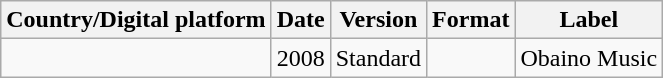<table class="wikitable">
<tr>
<th>Country/Digital platform</th>
<th>Date</th>
<th>Version</th>
<th>Format</th>
<th>Label</th>
</tr>
<tr>
<td></td>
<td>2008</td>
<td rowspan="1">Standard</td>
<td></td>
<td rowspan="1">Obaino Music</td>
</tr>
</table>
